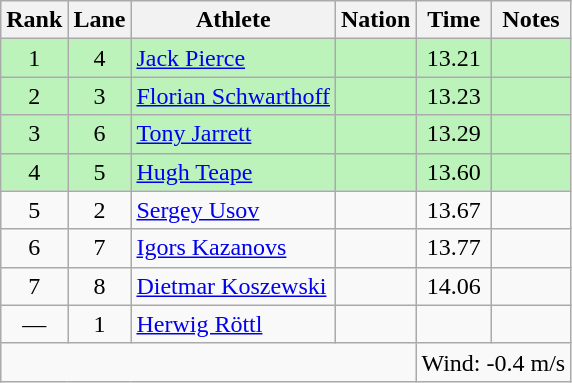<table class="wikitable sortable" style="text-align:center">
<tr>
<th>Rank</th>
<th>Lane</th>
<th>Athlete</th>
<th>Nation</th>
<th>Time</th>
<th>Notes</th>
</tr>
<tr style="background:#bbf3bb;">
<td>1</td>
<td>4</td>
<td align=left><a href='#'>Jack Pierce</a></td>
<td align=left></td>
<td>13.21</td>
<td></td>
</tr>
<tr style="background:#bbf3bb;">
<td>2</td>
<td>3</td>
<td align=left><a href='#'>Florian Schwarthoff</a></td>
<td align=left></td>
<td>13.23</td>
<td></td>
</tr>
<tr style="background:#bbf3bb;">
<td>3</td>
<td>6</td>
<td align=left><a href='#'>Tony Jarrett</a></td>
<td align=left></td>
<td>13.29</td>
<td></td>
</tr>
<tr style="background:#bbf3bb;">
<td>4</td>
<td>5</td>
<td align=left><a href='#'>Hugh Teape</a></td>
<td align=left></td>
<td>13.60</td>
<td></td>
</tr>
<tr>
<td>5</td>
<td>2</td>
<td align=left><a href='#'>Sergey Usov</a></td>
<td align=left></td>
<td>13.67</td>
<td></td>
</tr>
<tr>
<td>6</td>
<td>7</td>
<td align=left><a href='#'>Igors Kazanovs</a></td>
<td align=left></td>
<td>13.77</td>
<td></td>
</tr>
<tr>
<td>7</td>
<td>8</td>
<td align=left><a href='#'>Dietmar Koszewski</a></td>
<td align=left></td>
<td>14.06</td>
<td></td>
</tr>
<tr>
<td data-sort-value=8>—</td>
<td>1</td>
<td align=left><a href='#'>Herwig Röttl</a></td>
<td align=left></td>
<td data-sort-value=99.99></td>
<td></td>
</tr>
<tr class="sortbottom">
<td colspan=4></td>
<td colspan="2" style="text-align:left;">Wind: -0.4 m/s</td>
</tr>
</table>
